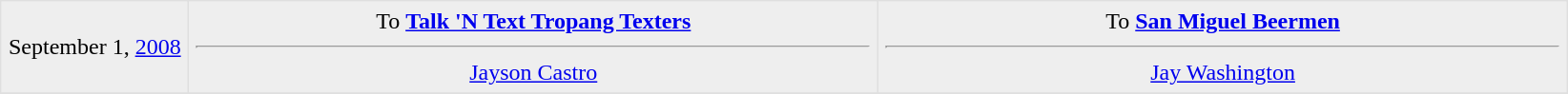<table border=1 style="border-collapse:collapse; text-align: center" bordercolor="#DFDFDF"  cellpadding="5">
<tr bgcolor="eeeeee">
<td style="width:12%">September 1, <a href='#'>2008</a><br></td>
<td style="width:44%" valign="top">To <strong><a href='#'>Talk 'N Text Tropang Texters</a></strong><hr><a href='#'>Jayson Castro</a></td>
<td style="width:44%" valign="top">To <strong><a href='#'>San Miguel Beermen</a></strong><hr><a href='#'>Jay Washington</a></td>
</tr>
<tr>
</tr>
</table>
